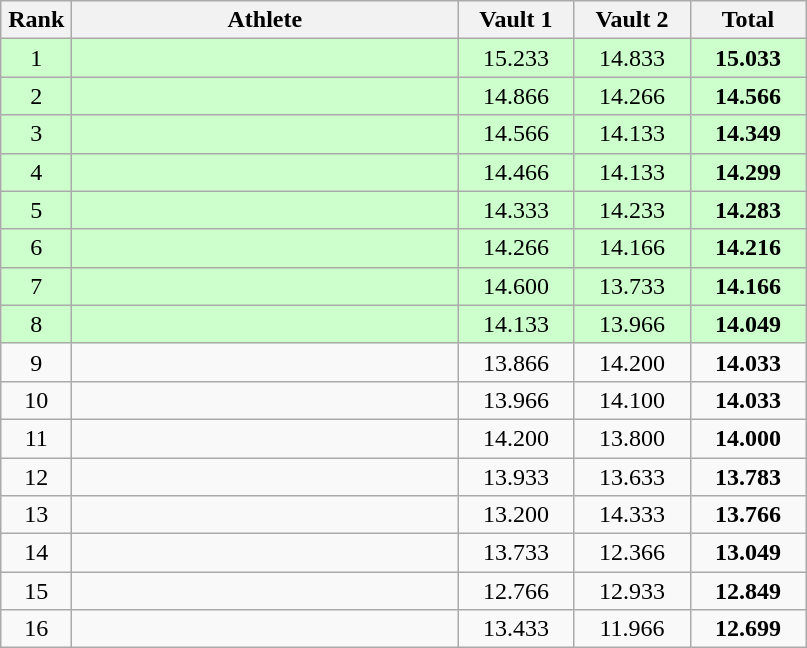<table class=wikitable style="text-align:center">
<tr>
<th width=40>Rank</th>
<th width=250>Athlete</th>
<th width=70>Vault 1</th>
<th width=70>Vault 2</th>
<th width=70>Total</th>
</tr>
<tr bgcolor="ccffcc">
<td>1</td>
<td align=left></td>
<td>15.233</td>
<td>14.833</td>
<td><strong>15.033</strong></td>
</tr>
<tr bgcolor="ccffcc">
<td>2</td>
<td align=left></td>
<td>14.866</td>
<td>14.266</td>
<td><strong>14.566</strong></td>
</tr>
<tr bgcolor="ccffcc">
<td>3</td>
<td align=left></td>
<td>14.566</td>
<td>14.133</td>
<td><strong>14.349</strong></td>
</tr>
<tr bgcolor="ccffcc">
<td>4</td>
<td align=left></td>
<td>14.466</td>
<td>14.133</td>
<td><strong>14.299</strong></td>
</tr>
<tr bgcolor="ccffcc">
<td>5</td>
<td align=left></td>
<td>14.333</td>
<td>14.233</td>
<td><strong>14.283</strong></td>
</tr>
<tr bgcolor="ccffcc">
<td>6</td>
<td align=left></td>
<td>14.266</td>
<td>14.166</td>
<td><strong>14.216</strong></td>
</tr>
<tr bgcolor="ccffcc">
<td>7</td>
<td align=left></td>
<td>14.600</td>
<td>13.733</td>
<td><strong>14.166</strong></td>
</tr>
<tr bgcolor="ccffcc">
<td>8</td>
<td align=left></td>
<td>14.133</td>
<td>13.966</td>
<td><strong>14.049</strong></td>
</tr>
<tr>
<td>9</td>
<td align=left></td>
<td>13.866</td>
<td>14.200</td>
<td><strong>14.033</strong></td>
</tr>
<tr>
<td>10</td>
<td align=left></td>
<td>13.966</td>
<td>14.100</td>
<td><strong>14.033</strong></td>
</tr>
<tr>
<td>11</td>
<td align=left></td>
<td>14.200</td>
<td>13.800</td>
<td><strong>14.000</strong></td>
</tr>
<tr>
<td>12</td>
<td align=left></td>
<td>13.933</td>
<td>13.633</td>
<td><strong>13.783</strong></td>
</tr>
<tr>
<td>13</td>
<td align=left></td>
<td>13.200</td>
<td>14.333</td>
<td><strong>13.766</strong></td>
</tr>
<tr>
<td>14</td>
<td align=left></td>
<td>13.733</td>
<td>12.366</td>
<td><strong>13.049</strong></td>
</tr>
<tr>
<td>15</td>
<td align=left></td>
<td>12.766</td>
<td>12.933</td>
<td><strong>12.849</strong></td>
</tr>
<tr>
<td>16</td>
<td align=left></td>
<td>13.433</td>
<td>11.966</td>
<td><strong>12.699</strong></td>
</tr>
</table>
